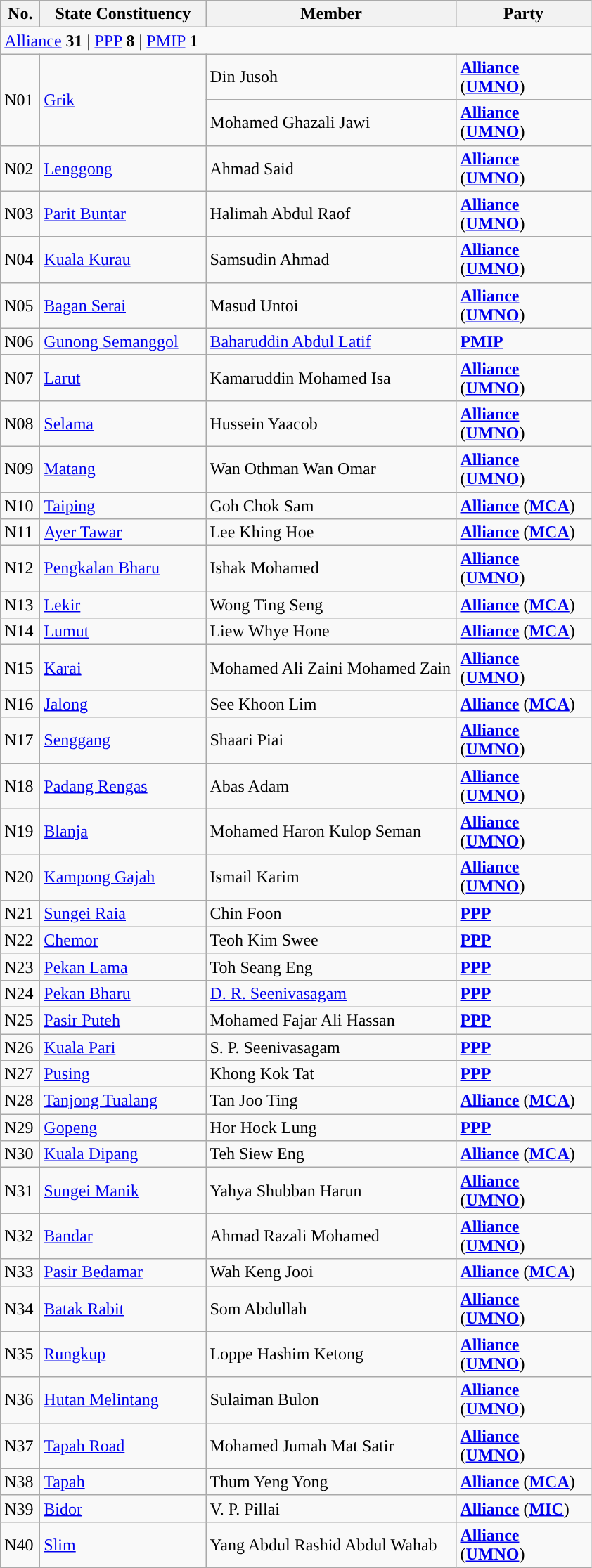<table class="wikitable sortable">
<tr>
<th style="width:30px;">No.</th>
<th style="width:150px;">State Constituency</th>
<th style="width:230px;">Member</th>
<th style="width:120px;">Party</th>
</tr>
<tr>
<td colspan="4"><a href='#'>Alliance</a> <strong>31</strong> | <a href='#'>PPP</a> <strong>8</strong> | <a href='#'>PMIP</a> <strong>1</strong></td>
</tr>
<tr>
<td rowspan=2>N01</td>
<td rowspan=2><a href='#'>Grik</a></td>
<td>Din Jusoh </td>
<td><strong><a href='#'>Alliance</a></strong> (<strong><a href='#'>UMNO</a></strong>)</td>
</tr>
<tr>
<td>Mohamed Ghazali Jawi </td>
<td><strong><a href='#'>Alliance</a></strong> (<strong><a href='#'>UMNO</a></strong>)</td>
</tr>
<tr>
<td>N02</td>
<td><a href='#'>Lenggong</a></td>
<td>Ahmad Said</td>
<td><strong><a href='#'>Alliance</a></strong> (<strong><a href='#'>UMNO</a></strong>)</td>
</tr>
<tr>
<td>N03</td>
<td><a href='#'>Parit Buntar</a></td>
<td>Halimah Abdul Raof</td>
<td><strong><a href='#'>Alliance</a></strong> (<strong><a href='#'>UMNO</a></strong>)</td>
</tr>
<tr>
<td>N04</td>
<td><a href='#'>Kuala Kurau</a></td>
<td>Samsudin Ahmad</td>
<td><strong><a href='#'>Alliance</a></strong> (<strong><a href='#'>UMNO</a></strong>)</td>
</tr>
<tr>
<td>N05</td>
<td><a href='#'>Bagan Serai</a></td>
<td>Masud Untoi</td>
<td><strong><a href='#'>Alliance</a></strong> (<strong><a href='#'>UMNO</a></strong>)</td>
</tr>
<tr>
<td>N06</td>
<td><a href='#'>Gunong Semanggol</a></td>
<td><a href='#'>Baharuddin Abdul Latif</a></td>
<td><strong><a href='#'>PMIP</a></strong></td>
</tr>
<tr>
<td>N07</td>
<td><a href='#'>Larut</a></td>
<td>Kamaruddin Mohamed Isa</td>
<td><strong><a href='#'>Alliance</a></strong> (<strong><a href='#'>UMNO</a></strong>)</td>
</tr>
<tr>
<td>N08</td>
<td><a href='#'>Selama</a></td>
<td>Hussein Yaacob</td>
<td><strong><a href='#'>Alliance</a></strong> (<strong><a href='#'>UMNO</a></strong>)</td>
</tr>
<tr>
<td>N09</td>
<td><a href='#'>Matang</a></td>
<td>Wan Othman Wan Omar</td>
<td><strong><a href='#'>Alliance</a></strong> (<strong><a href='#'>UMNO</a></strong>)</td>
</tr>
<tr>
<td>N10</td>
<td><a href='#'>Taiping</a></td>
<td>Goh Chok Sam</td>
<td><strong><a href='#'>Alliance</a></strong> (<strong><a href='#'>MCA</a></strong>)</td>
</tr>
<tr>
<td>N11</td>
<td><a href='#'>Ayer Tawar</a></td>
<td>Lee Khing Hoe</td>
<td><strong><a href='#'>Alliance</a></strong> (<strong><a href='#'>MCA</a></strong>)</td>
</tr>
<tr>
<td>N12</td>
<td><a href='#'>Pengkalan Bharu</a></td>
<td>Ishak Mohamed</td>
<td><strong><a href='#'>Alliance</a></strong> (<strong><a href='#'>UMNO</a></strong>)</td>
</tr>
<tr>
<td>N13</td>
<td><a href='#'>Lekir</a></td>
<td>Wong Ting Seng</td>
<td><strong><a href='#'>Alliance</a></strong> (<strong><a href='#'>MCA</a></strong>)</td>
</tr>
<tr>
<td>N14</td>
<td><a href='#'>Lumut</a></td>
<td>Liew Whye Hone</td>
<td><strong><a href='#'>Alliance</a></strong> (<strong><a href='#'>MCA</a></strong>)</td>
</tr>
<tr>
<td>N15</td>
<td><a href='#'>Karai</a></td>
<td>Mohamed Ali Zaini Mohamed Zain</td>
<td><strong><a href='#'>Alliance</a></strong> (<strong><a href='#'>UMNO</a></strong>)</td>
</tr>
<tr>
<td>N16</td>
<td><a href='#'>Jalong</a></td>
<td>See Khoon Lim</td>
<td><strong><a href='#'>Alliance</a></strong> (<strong><a href='#'>MCA</a></strong>)</td>
</tr>
<tr>
<td>N17</td>
<td><a href='#'>Senggang</a></td>
<td>Shaari Piai</td>
<td><strong><a href='#'>Alliance</a></strong> (<strong><a href='#'>UMNO</a></strong>)</td>
</tr>
<tr>
<td>N18</td>
<td><a href='#'>Padang Rengas</a></td>
<td>Abas Adam</td>
<td><strong><a href='#'>Alliance</a></strong> (<strong><a href='#'>UMNO</a></strong>)</td>
</tr>
<tr>
<td>N19</td>
<td><a href='#'>Blanja</a></td>
<td>Mohamed Haron Kulop Seman</td>
<td><strong><a href='#'>Alliance</a></strong> (<strong><a href='#'>UMNO</a></strong>)</td>
</tr>
<tr>
<td>N20</td>
<td><a href='#'>Kampong Gajah</a></td>
<td>Ismail Karim</td>
<td><strong><a href='#'>Alliance</a></strong> (<strong><a href='#'>UMNO</a></strong>)</td>
</tr>
<tr>
<td>N21</td>
<td><a href='#'>Sungei Raia</a></td>
<td>Chin Foon</td>
<td><strong><a href='#'>PPP</a></strong></td>
</tr>
<tr>
<td>N22</td>
<td><a href='#'>Chemor</a></td>
<td>Teoh Kim Swee</td>
<td><strong><a href='#'>PPP</a></strong></td>
</tr>
<tr>
<td>N23</td>
<td><a href='#'>Pekan Lama</a></td>
<td>Toh Seang Eng</td>
<td><strong><a href='#'>PPP</a></strong></td>
</tr>
<tr>
<td>N24</td>
<td><a href='#'>Pekan Bharu</a></td>
<td><a href='#'>D. R. Seenivasagam</a></td>
<td><strong><a href='#'>PPP</a></strong></td>
</tr>
<tr>
<td>N25</td>
<td><a href='#'>Pasir Puteh</a></td>
<td>Mohamed Fajar Ali Hassan</td>
<td><strong><a href='#'>PPP</a></strong></td>
</tr>
<tr>
<td>N26</td>
<td><a href='#'>Kuala Pari</a></td>
<td>S. P. Seenivasagam</td>
<td><strong><a href='#'>PPP</a></strong></td>
</tr>
<tr>
<td>N27</td>
<td><a href='#'>Pusing</a></td>
<td>Khong Kok Tat</td>
<td><strong><a href='#'>PPP</a></strong></td>
</tr>
<tr>
<td>N28</td>
<td><a href='#'>Tanjong Tualang</a></td>
<td>Tan Joo Ting</td>
<td><strong><a href='#'>Alliance</a></strong> (<strong><a href='#'>MCA</a></strong>)</td>
</tr>
<tr>
<td>N29</td>
<td><a href='#'>Gopeng</a></td>
<td>Hor Hock Lung</td>
<td><strong><a href='#'>PPP</a></strong></td>
</tr>
<tr>
<td>N30</td>
<td><a href='#'>Kuala Dipang</a></td>
<td>Teh Siew Eng</td>
<td><strong><a href='#'>Alliance</a></strong> (<strong><a href='#'>MCA</a></strong>)</td>
</tr>
<tr>
<td>N31</td>
<td><a href='#'>Sungei Manik</a></td>
<td>Yahya Shubban Harun</td>
<td><strong><a href='#'>Alliance</a></strong> (<strong><a href='#'>UMNO</a></strong>)</td>
</tr>
<tr>
<td>N32</td>
<td><a href='#'>Bandar</a></td>
<td>Ahmad Razali Mohamed</td>
<td><strong><a href='#'>Alliance</a></strong> (<strong><a href='#'>UMNO</a></strong>)</td>
</tr>
<tr>
<td>N33</td>
<td><a href='#'>Pasir Bedamar</a></td>
<td>Wah Keng Jooi</td>
<td><strong><a href='#'>Alliance</a></strong> (<strong><a href='#'>MCA</a></strong>)</td>
</tr>
<tr>
<td>N34</td>
<td><a href='#'>Batak Rabit</a></td>
<td>Som Abdullah</td>
<td><strong><a href='#'>Alliance</a></strong> (<strong><a href='#'>UMNO</a></strong>)</td>
</tr>
<tr>
<td>N35</td>
<td><a href='#'>Rungkup</a></td>
<td>Loppe Hashim Ketong</td>
<td><strong><a href='#'>Alliance</a></strong> (<strong><a href='#'>UMNO</a></strong>)</td>
</tr>
<tr>
<td>N36</td>
<td><a href='#'>Hutan Melintang</a></td>
<td>Sulaiman Bulon</td>
<td><strong><a href='#'>Alliance</a></strong> (<strong><a href='#'>UMNO</a></strong>)</td>
</tr>
<tr>
<td>N37</td>
<td><a href='#'>Tapah Road</a></td>
<td>Mohamed Jumah Mat Satir</td>
<td><strong><a href='#'>Alliance</a></strong> (<strong><a href='#'>UMNO</a></strong>)</td>
</tr>
<tr>
<td>N38</td>
<td><a href='#'>Tapah</a></td>
<td>Thum Yeng Yong</td>
<td><strong><a href='#'>Alliance</a></strong> (<strong><a href='#'>MCA</a></strong>)</td>
</tr>
<tr>
<td>N39</td>
<td><a href='#'>Bidor</a></td>
<td>V. P. Pillai</td>
<td><strong><a href='#'>Alliance</a></strong> (<strong><a href='#'>MIC</a></strong>)</td>
</tr>
<tr>
<td>N40</td>
<td><a href='#'>Slim</a></td>
<td>Yang Abdul Rashid Abdul Wahab</td>
<td><strong><a href='#'>Alliance</a></strong> (<strong><a href='#'>UMNO</a></strong>)</td>
</tr>
</table>
